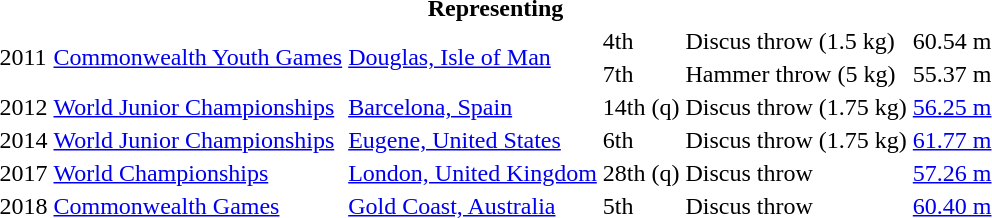<table>
<tr>
<th colspan="6">Representing </th>
</tr>
<tr>
<td rowspan=2>2011</td>
<td rowspan=2><a href='#'>Commonwealth Youth Games</a></td>
<td rowspan=2><a href='#'>Douglas, Isle of Man</a></td>
<td>4th</td>
<td>Discus throw (1.5 kg)</td>
<td>60.54 m</td>
</tr>
<tr>
<td>7th</td>
<td>Hammer throw (5 kg)</td>
<td>55.37 m</td>
</tr>
<tr>
<td>2012</td>
<td><a href='#'>World Junior Championships</a></td>
<td><a href='#'>Barcelona, Spain</a></td>
<td>14th (q)</td>
<td>Discus throw (1.75 kg)</td>
<td><a href='#'>56.25 m</a></td>
</tr>
<tr>
<td>2014</td>
<td><a href='#'>World Junior Championships</a></td>
<td><a href='#'>Eugene, United States</a></td>
<td>6th</td>
<td>Discus throw (1.75 kg)</td>
<td><a href='#'>61.77 m</a></td>
</tr>
<tr>
<td>2017</td>
<td><a href='#'>World Championships</a></td>
<td><a href='#'>London, United Kingdom</a></td>
<td>28th (q)</td>
<td>Discus throw</td>
<td><a href='#'>57.26 m</a></td>
</tr>
<tr>
<td>2018</td>
<td><a href='#'>Commonwealth Games</a></td>
<td><a href='#'>Gold Coast, Australia</a></td>
<td>5th</td>
<td>Discus throw</td>
<td><a href='#'>60.40 m</a></td>
</tr>
</table>
